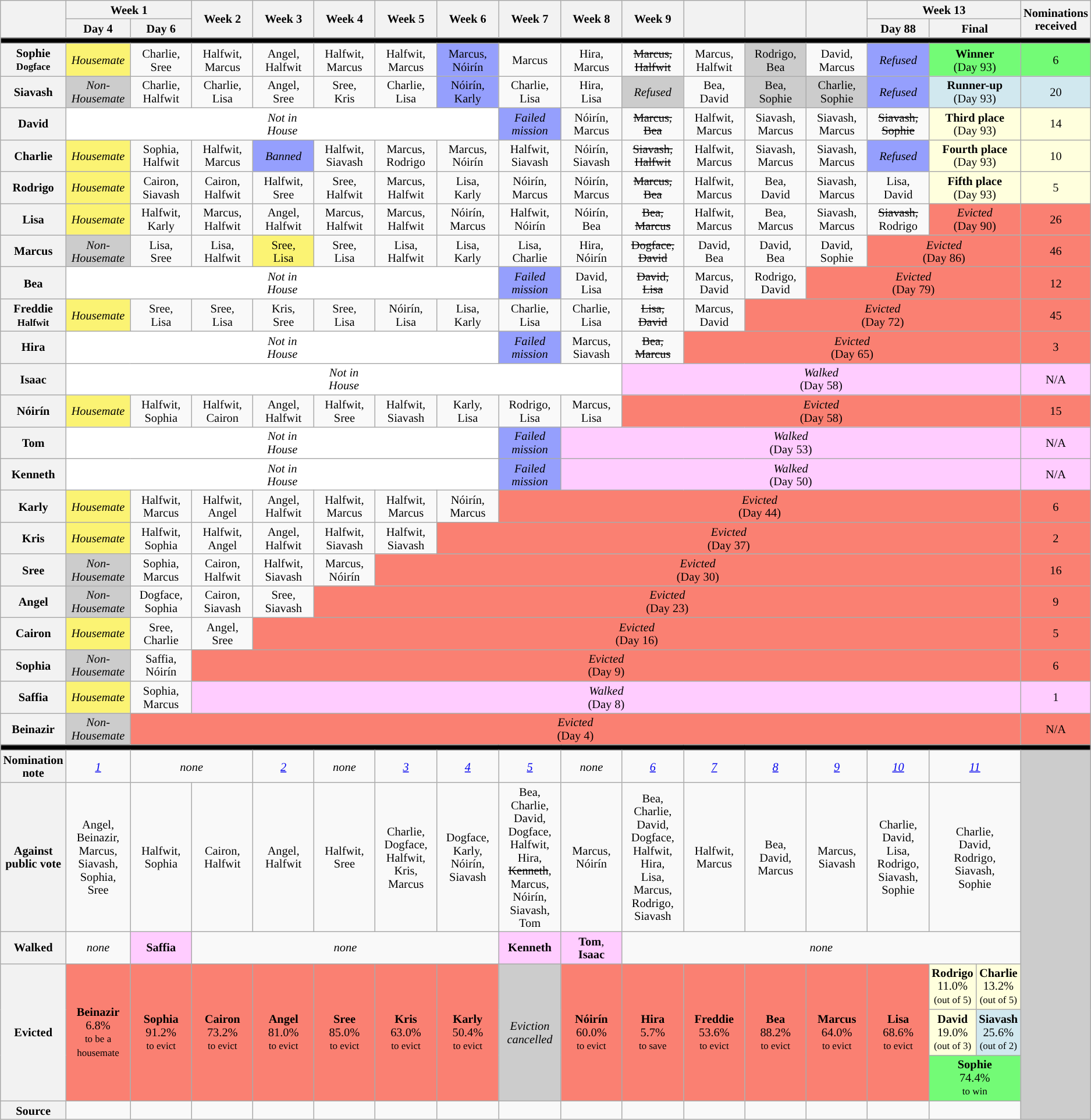<table class="wikitable" style="text-align:center; font-size:85%; line-height:15px;">
<tr>
<th style="width:6%" rowspan="2"></th>
<th style="width:6%" colspan="2">Week 1</th>
<th style="width:6%" rowspan="2">Week 2</th>
<th style="width:6%" rowspan="2">Week 3</th>
<th style="width:6%" rowspan="2">Week 4</th>
<th style="width:6%" rowspan="2">Week 5</th>
<th style="width:6%" rowspan="2">Week 6</th>
<th style="width:6%" rowspan="2">Week 7</th>
<th style="width:6%" rowspan="2">Week 8</th>
<th style="width:6%" rowspan="2">Week 9</th>
<th style="width:6%" rowspan="2"></th>
<th style="width:6%" rowspan="2"></th>
<th style="width:6%" rowspan="2"></th>
<th style="width:6%" colspan="3">Week 13</th>
<th style="width:6%" rowspan="2">Nominations received</th>
</tr>
<tr>
<th style="width:6%">Day 4</th>
<th style="width:6%">Day 6</th>
<th style="width:6%">Day 88</th>
<th style="width:6%" colspan="2">Final</th>
</tr>
<tr>
<th style="background:#000" colspan="18"></th>
</tr>
<tr>
<th>Sophie <br><small>Dogface</small></th>
<td style="background:#FBF373"><em>Housemate</em></td>
<td>Charlie,<br>Sree</td>
<td>Halfwit,<br>Marcus</td>
<td>Angel,<br>Halfwit</td>
<td>Halfwit,<br>Marcus</td>
<td>Halfwit,<br>Marcus</td>
<td style="background:#959ffd">Marcus,<br>Nóirín</td>
<td>Marcus</td>
<td>Hira,<br>Marcus</td>
<td><s>Marcus,<br>Halfwit</s></td>
<td>Marcus,<br>Halfwit</td>
<td style="background:#ccc">Rodrigo,<br>Bea</td>
<td>David,<br>Marcus</td>
<td style="background:#959ffd"><em>Refused</em></td>
<td style="background:#73FB76" colspan="2"><strong>Winner</strong><br>(Day 93)</td>
<td style="background:#73FB76">6</td>
</tr>
<tr>
<th>Siavash</th>
<td style="background:#ccc"><em>Non-<br>Housemate</em></td>
<td>Charlie,<br>Halfwit</td>
<td>Charlie,<br>Lisa</td>
<td>Angel,<br>Sree</td>
<td>Sree,<br>Kris</td>
<td>Charlie,<br>Lisa</td>
<td style="background:#959ffd">Nóirín,<br>Karly</td>
<td>Charlie,<br>Lisa</td>
<td>Hira,<br>Lisa</td>
<td style="background:#ccc"><em>Refused</em></td>
<td>Bea,<br>David</td>
<td style="background:#ccc">Bea,<br>Sophie</td>
<td style="background:#ccc">Charlie,<br>Sophie</td>
<td style="background:#959ffd"><em>Refused</em></td>
<td style="background:#D1E8EF" colspan="2"><strong>Runner-up</strong><br>(Day 93)</td>
<td style="background:#D1E8EF">20</td>
</tr>
<tr>
<th>David</th>
<td style="background:#fff" colspan="7"><em>Not in<br>House</em></td>
<td style="background:#959ffd"><em>Failed<br>mission</em></td>
<td>Nóirín,<br>Marcus</td>
<td><s>Marcus,<br>Bea</s></td>
<td>Halfwit,<br>Marcus</td>
<td>Siavash,<br>Marcus</td>
<td>Siavash,<br>Marcus</td>
<td><s>Siavash,<br>Sophie</s></td>
<td style="background:#ffffdd" colspan="2"><strong>Third place</strong><br>(Day 93)</td>
<td style="background:#ffffdd">14</td>
</tr>
<tr>
<th>Charlie</th>
<td style="background:#FBF373"><em>Housemate</em></td>
<td>Sophia,<br>Halfwit</td>
<td>Halfwit,<br>Marcus</td>
<td style="background:#959ffd"><em>Banned</em></td>
<td>Halfwit,<br>Siavash</td>
<td>Marcus,<br>Rodrigo</td>
<td>Marcus,<br>Nóirín</td>
<td>Halfwit,<br>Siavash</td>
<td>Nóirín,<br>Siavash</td>
<td><s>Siavash,<br>Halfwit</s></td>
<td>Halfwit,<br>Marcus</td>
<td>Siavash,<br>Marcus</td>
<td>Siavash,<br>Marcus</td>
<td style="background:#959ffd"><em>Refused</em></td>
<td style="background:#ffffdd" colspan="2"><strong>Fourth place</strong><br>(Day 93)</td>
<td style="background:#ffffdd">10</td>
</tr>
<tr>
<th>Rodrigo</th>
<td style="background:#FBF373"><em>Housemate</em></td>
<td>Cairon,<br>Siavash</td>
<td>Cairon,<br>Halfwit</td>
<td>Halfwit,<br>Sree</td>
<td>Sree,<br>Halfwit</td>
<td>Marcus,<br>Halfwit</td>
<td>Lisa,<br>Karly</td>
<td>Nóirín,<br>Marcus</td>
<td>Nóirín,<br>Marcus</td>
<td><s>Marcus,<br>Bea</s></td>
<td>Halfwit,<br>Marcus</td>
<td>Bea,<br>David</td>
<td>Siavash,<br>Marcus</td>
<td>Lisa,<br>David</td>
<td style="background:#ffffdd" colspan="2"><strong>Fifth place</strong><br>(Day 93)</td>
<td style="background:#ffffdd">5</td>
</tr>
<tr>
<th>Lisa</th>
<td style="background:#FBF373"><em>Housemate</em></td>
<td>Halfwit,<br>Karly</td>
<td>Marcus,<br>Halfwit</td>
<td>Angel,<br>Halfwit</td>
<td>Marcus,<br>Halfwit</td>
<td>Marcus,<br>Halfwit</td>
<td>Nóirín,<br>Marcus</td>
<td>Halfwit,<br>Nóirín</td>
<td>Nóirín,<br>Bea</td>
<td><s>Bea,<br>Marcus</s></td>
<td>Halfwit,<br>Marcus</td>
<td>Bea,<br>Marcus</td>
<td>Siavash,<br>Marcus</td>
<td><s>Siavash,</s><br>Rodrigo</td>
<td style="background:salmon" colspan="2"><em>Evicted</em><br>(Day 90)</td>
<td style="background:salmon">26</td>
</tr>
<tr>
<th>Marcus</th>
<td style="background:#ccc"><em>Non-<br>Housemate</em></td>
<td>Lisa,<br>Sree</td>
<td>Lisa,<br>Halfwit</td>
<td style="background:#FBF373">Sree,<br>Lisa</td>
<td>Sree,<br>Lisa</td>
<td>Lisa,<br>Halfwit</td>
<td>Lisa,<br>Karly</td>
<td>Lisa,<br>Charlie</td>
<td>Hira,<br>Nóirín</td>
<td><s>Dogface,<br>David</s></td>
<td>David,<br>Bea</td>
<td>David,<br>Bea</td>
<td>David,<br>Sophie</td>
<td style="background:salmon" colspan="3"><em>Evicted</em><br>(Day 86)</td>
<td style="background:salmon">46</td>
</tr>
<tr>
<th>Bea</th>
<td style="background:#fff" colspan="7"><em>Not in<br>House</em></td>
<td style="background:#959ffd"><em>Failed<br>mission</em></td>
<td>David,<br>Lisa</td>
<td><s>David,<br>Lisa</s></td>
<td>Marcus,<br>David</td>
<td>Rodrigo,<br>David</td>
<td style="background:salmon" colspan="4"><em>Evicted</em><br>(Day 79)</td>
<td style="background:salmon">12</td>
</tr>
<tr>
<th>Freddie <br> <small>Halfwit</small></th>
<td style="background:#FBF373"><em>Housemate</em></td>
<td>Sree,<br>Lisa</td>
<td>Sree,<br>Lisa</td>
<td>Kris,<br>Sree</td>
<td>Sree,<br>Lisa</td>
<td>Nóirín,<br>Lisa</td>
<td>Lisa,<br>Karly</td>
<td>Charlie,<br>Lisa</td>
<td>Charlie,<br>Lisa</td>
<td><s>Lisa,<br>David</s></td>
<td>Marcus,<br>David</td>
<td style="background:salmon" colspan="5"><em>Evicted</em><br>(Day 72)</td>
<td style="background:salmon">45</td>
</tr>
<tr>
<th>Hira</th>
<td style="background:#fff" colspan="7"><em>Not in<br>House</em></td>
<td style="background:#959ffd"><em>Failed<br>mission</em></td>
<td>Marcus,<br>Siavash</td>
<td><s>Bea,<br>Marcus</s></td>
<td style="background:salmon" colspan="6"><em>Evicted</em><br>(Day 65)</td>
<td style="background:salmon">3</td>
</tr>
<tr>
<th>Isaac</th>
<td style="background:#fff" colspan="9"><em>Not in<br>House</em></td>
<td style="background:#fcf" colspan="7"><em>Walked</em><br>(Day 58)</td>
<td style="background:#fcf">N/A</td>
</tr>
<tr>
<th>Nóirín</th>
<td style="background:#FBF373"><em>Housemate</em></td>
<td>Halfwit,<br>Sophia</td>
<td>Halfwit,<br>Cairon</td>
<td>Angel,<br>Halfwit</td>
<td>Halfwit,<br>Sree</td>
<td>Halfwit,<br>Siavash</td>
<td>Karly,<br>Lisa</td>
<td>Rodrigo,<br>Lisa</td>
<td>Marcus,<br>Lisa</td>
<td style="background:salmon" colspan="7"><em>Evicted</em><br>(Day 58)</td>
<td style="background:salmon">15</td>
</tr>
<tr>
<th>Tom</th>
<td style="background:#fff" colspan="7"><em>Not in<br>House</em></td>
<td style="background:#959ffd"><em>Failed<br>mission</em></td>
<td style="background:#fcf" colspan="8"><em>Walked</em><br>(Day 53)</td>
<td style="background:#fcf">N/A</td>
</tr>
<tr>
<th>Kenneth</th>
<td style="background:#fff" colspan="7"><em>Not in<br>House</em></td>
<td style="background:#959ffd"><em>Failed<br>mission</em></td>
<td style="background:#fcf" colspan="8"><em>Walked</em><br>(Day 50)</td>
<td style="background:#fcf">N/A</td>
</tr>
<tr>
<th>Karly</th>
<td style="background:#FBF373"><em>Housemate</em></td>
<td>Halfwit,<br>Marcus</td>
<td>Halfwit,<br>Angel</td>
<td>Angel,<br>Halfwit</td>
<td>Halfwit,<br>Marcus</td>
<td>Halfwit,<br>Marcus</td>
<td>Nóirín,<br>Marcus</td>
<td style="background:salmon" colspan="9"><em>Evicted</em><br>(Day 44)</td>
<td style="background:salmon">6</td>
</tr>
<tr>
<th>Kris</th>
<td style="background:#FBF373"><em>Housemate</em></td>
<td>Halfwit,<br>Sophia</td>
<td>Halfwit,<br>Angel</td>
<td>Angel,<br>Halfwit</td>
<td>Halfwit,<br>Siavash</td>
<td>Halfwit,<br>Siavash</td>
<td style="background:salmon" colspan="10"><em>Evicted</em><br>(Day 37)</td>
<td style="background:salmon">2</td>
</tr>
<tr>
<th>Sree</th>
<td style="background:#ccc"><em>Non-<br>Housemate</em></td>
<td>Sophia,<br>Marcus</td>
<td>Cairon,<br>Halfwit</td>
<td>Halfwit,<br>Siavash</td>
<td>Marcus,<br>Nóirín</td>
<td style="background:salmon" colspan="11"><em>Evicted</em><br>(Day 30)</td>
<td style="background:salmon">16</td>
</tr>
<tr>
<th>Angel</th>
<td style="background:#ccc"><em>Non-<br>Housemate</em></td>
<td>Dogface,<br>Sophia</td>
<td>Cairon,<br>Siavash</td>
<td>Sree,<br>Siavash</td>
<td style="background:salmon" colspan="12"><em>Evicted</em><br>(Day 23)</td>
<td style="background:salmon">9</td>
</tr>
<tr>
<th>Cairon</th>
<td style="background:#FBF373"><em>Housemate</em></td>
<td>Sree,<br>Charlie</td>
<td>Angel,<br>Sree</td>
<td style="background:salmon" colspan="13"><em>Evicted</em><br>(Day 16)</td>
<td style="background:salmon">5</td>
</tr>
<tr>
<th>Sophia</th>
<td style="background:#ccc"><em>Non-<br>Housemate</em></td>
<td>Saffia,<br>Nóirín</td>
<td style="background:salmon" colspan="14"><em>Evicted</em><br>(Day 9)</td>
<td style="background:salmon">6</td>
</tr>
<tr>
<th>Saffia</th>
<td style="background:#FBF373"><em>Housemate</em></td>
<td>Sophia,<br>Marcus</td>
<td style="background:#fcf" colspan="14"><em>Walked</em><br>(Day 8)</td>
<td style="background:#fcf">1</td>
</tr>
<tr>
<th>Beinazir</th>
<td style="background:#ccc"><em>Non-<br>Housemate</em></td>
<td style="background:salmon" colspan="15"><em>Evicted</em><br>(Day 4)</td>
<td style="background:salmon">N/A</td>
</tr>
<tr>
<th style="background:#000" colspan="18"></th>
</tr>
<tr>
<th>Nomination<br>note</th>
<td><em><a href='#'>1</a></em></td>
<td colspan="2"><em>none</em></td>
<td><em><a href='#'>2</a></em></td>
<td><em>none</em></td>
<td><em><a href='#'>3</a></em></td>
<td><em><a href='#'>4</a></em></td>
<td><em><a href='#'>5</a></em></td>
<td><em>none</em></td>
<td><em><a href='#'>6</a></em></td>
<td><em><a href='#'>7</a></em></td>
<td><em><a href='#'>8</a></em></td>
<td><em><a href='#'>9</a></em></td>
<td><em><a href='#'>10</a></em></td>
<td colspan="2"><em><a href='#'>11</a></em></td>
<td rowspan="7" style="background:#ccc"></td>
</tr>
<tr>
<th>Against<br>public vote</th>
<td>Angel,<br>Beinazir,<br>Marcus,<br>Siavash,<br>Sophia,<br>Sree</td>
<td>Halfwit,<br>Sophia</td>
<td>Cairon,<br>Halfwit</td>
<td>Angel,<br>Halfwit</td>
<td>Halfwit,<br>Sree</td>
<td>Charlie,<br>Dogface,<br>Halfwit,<br>Kris,<br>Marcus</td>
<td>Dogface,<br>Karly,<br>Nóirín,<br>Siavash</td>
<td>Bea,<br>Charlie,<br>David,<br>Dogface,<br>Halfwit,<br>Hira,<br><s>Kenneth</s>,<br>Marcus,<br>Nóirín,<br>Siavash,<br>Tom</td>
<td>Marcus,<br>Nóirín</td>
<td>Bea,<br>Charlie,<br>David,<br>Dogface,<br>Halfwit,<br>Hira,<br>Lisa,<br>Marcus,<br>Rodrigo,<br>Siavash</td>
<td>Halfwit,<br>Marcus</td>
<td>Bea,<br>David,<br>Marcus</td>
<td>Marcus,<br>Siavash</td>
<td>Charlie,<br>David,<br>Lisa,<br>Rodrigo,<br>Siavash,<br>Sophie</td>
<td colspan="2">Charlie,<br>David,<br>Rodrigo,<br>Siavash,<br>Sophie</td>
</tr>
<tr>
<th>Walked</th>
<td><em>none</em></td>
<td style="background:#fcf"><strong>Saffia</strong></td>
<td colspan="5"><em>none</em></td>
<td style="background:#fcf"><strong>Kenneth</strong></td>
<td style="background:#fcf"><strong>Tom</strong>,<br><strong>Isaac</strong></td>
<td colspan="7"><em>none</em></td>
</tr>
<tr>
<th rowspan="3">Evicted</th>
<td style="background:#FA8072" rowspan="3"><strong>Beinazir</strong><br>6.8%<br><small>to be a housemate</small></td>
<td style="background:#FA8072" rowspan="3"><strong>Sophia</strong><br>91.2%<br><small>to evict</small></td>
<td style="background:#FA8072" rowspan="3"><strong>Cairon</strong><br>73.2%<br><small>to evict</small></td>
<td style="background:#FA8072" rowspan="3"><strong>Angel</strong><br>81.0%<br><small>to evict</small></td>
<td style="background:#FA8072" rowspan="3"><strong>Sree</strong><br>85.0%<br><small>to evict</small></td>
<td style="background:#FA8072" rowspan="3"><strong>Kris</strong><br>63.0%<br><small>to evict</small></td>
<td style="background:#FA8072" rowspan="3"><strong>Karly</strong><br>50.4%<br><small>to evict</small></td>
<td style="background:#ccc" rowspan="3"><em>Eviction<br>cancelled</em></td>
<td style="background:#FA8072" rowspan="3"><strong>Nóirín</strong><br>60.0%<br><small>to evict</small></td>
<td style="background:#FA8072" rowspan="3"><strong>Hira</strong><br>5.7%<br><small>to save</small></td>
<td style="background:#FA8072" rowspan="3"><strong>Freddie</strong><br>53.6%<br><small>to evict</small></td>
<td style="background:#FA8072" rowspan="3"><strong>Bea</strong><br>88.2%<br><small>to evict</small></td>
<td style="background:#FA8072" rowspan="3"><strong>Marcus</strong><br>64.0%<br><small>to evict</small></td>
<td style="background:#FA8072" rowspan="3"><strong>Lisa</strong><br>68.6%<br><small>to evict</small></td>
<td style="background:#ffffdd"><strong>Rodrigo</strong><br>11.0%<br><small>(out of 5)</small></td>
<td style="background:#ffffdd"><strong>Charlie</strong><br>13.2%<br><small>(out of 5)</small></td>
</tr>
<tr>
<td style="background:#ffffdd"><strong>David</strong><br>19.0%<br><small>(out of 3)</small></td>
<td style="background:#D1E8EF"><strong>Siavash</strong><br>25.6%<br><small>(out of 2)</small></td>
</tr>
<tr>
<td style="background:#73FB76" colspan="2"><strong>Sophie</strong><br>74.4%<br><small>to win</small></td>
</tr>
<tr>
<th>Source</th>
<td></td>
<td></td>
<td></td>
<td></td>
<td></td>
<td></td>
<td></td>
<td></td>
<td></td>
<td></td>
<td></td>
<td></td>
<td></td>
<td></td>
<td colspan="2"></td>
</tr>
</table>
